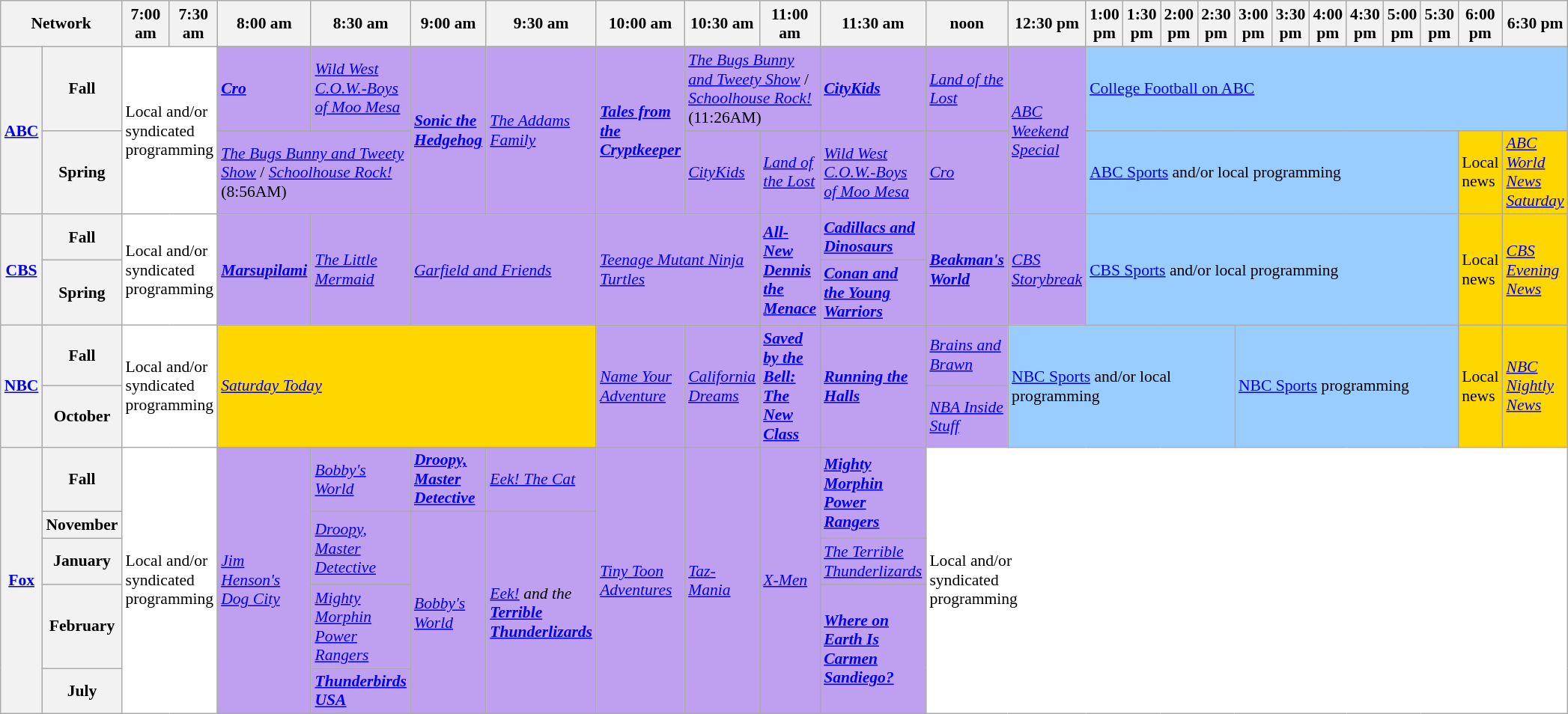<table class=wikitable style="font-size:90%">
<tr>
<th width="1.5%" bgcolor="#C0C0C0" colspan="2">Network</th>
<th width="4%" bgcolor="#C0C0C0">7:00 am</th>
<th width="4%" bgcolor="#C0C0C0">7:30 am</th>
<th width="4%" bgcolor="#C0C0C0">8:00 am</th>
<th width="4%" bgcolor="#C0C0C0">8:30 am</th>
<th width="4%" bgcolor="#C0C0C0">9:00 am</th>
<th width="4%" bgcolor="#C0C0C0">9:30 am</th>
<th width="4%" bgcolor="#C0C0C0">10:00 am</th>
<th width="4%" bgcolor="#C0C0C0">10:30 am</th>
<th width="4%" bgcolor="#C0C0C0">11:00 am</th>
<th width="4%" bgcolor="#C0C0C0">11:30 am</th>
<th width="4%" bgcolor="#C0C0C0">noon</th>
<th width="4%" bgcolor="#C0C0C0">12:30 pm</th>
<th width="4%" bgcolor="#C0C0C0">1:00 pm</th>
<th width="4%" bgcolor="#C0C0C0">1:30 pm</th>
<th width="4%" bgcolor="#C0C0C0">2:00 pm</th>
<th width="4%" bgcolor="#C0C0C0">2:30 pm</th>
<th width="4%" bgcolor="#C0C0C0">3:00 pm</th>
<th width="4%" bgcolor="#C0C0C0">3:30 pm</th>
<th width="4%" bgcolor="#C0C0C0">4:00 pm</th>
<th width="4%" bgcolor="#C0C0C0">4:30 pm</th>
<th width="4%" bgcolor="#C0C0C0">5:00 pm</th>
<th width="4%" bgcolor="#C0C0C0">5:30 pm</th>
<th width="4%" bgcolor="#C0C0C0">6:00 pm</th>
<th width="4%" bgcolor="#C0C0C0">6:30 pm</th>
</tr>
<tr>
<th bgcolor="#C0C0C0" rowspan="2"><a href='#'>ABC</a></th>
<th>Fall</th>
<td bgcolor="white" colspan="2" rowspan="2">Local and/or<br>syndicated<br>programming</td>
<td bgcolor="bf9fef" rowspan="1"><strong><em><a href='#'>Cro</a></em></strong></td>
<td bgcolor="bf9fef" rowspan="1"><em><a href='#'>Wild West C.O.W.-Boys of Moo Mesa</a></em></td>
<td bgcolor="bf9fef" rowspan="2"><strong><em><a href='#'>Sonic the Hedgehog</a></em></strong></td>
<td bgcolor="bf9fef" rowspan="2"><em><a href='#'>The Addams Family</a></em></td>
<td bgcolor="bf9fef" rowspan="2"><strong><em><a href='#'>Tales from the Cryptkeeper</a></em></strong></td>
<td bgcolor="bf9fef" colspan="2" rowspan="1"><em><a href='#'>The Bugs Bunny and Tweety Show</a></em> / <em><a href='#'>Schoolhouse Rock!</a></em> (11:26AM)</td>
<td bgcolor="bf9fef" rowspan="1"><strong><em><a href='#'>CityKids</a></em></strong></td>
<td bgcolor="bf9fef" rowspan="1"><em><a href='#'>Land of the Lost</a></em> </td>
<td bgcolor="bf9fef" rowspan="2"><em><a href='#'>ABC Weekend Special</a></em></td>
<td bgcolor="99ccff" colspan="12"rowspan="1"><a href='#'>College Football on ABC</a></td>
</tr>
<tr>
<th>Spring</th>
<td bgcolor="bf9fef" colspan="2" rowspan="1"><em><a href='#'>The Bugs Bunny and Tweety Show</a></em> / <em><a href='#'>Schoolhouse Rock!</a></em> (8:56AM)</td>
<td bgcolor="bf9fef" rowspan="1"><em><a href='#'>CityKids</a></em></td>
<td bgcolor="bf9fef" rowspan="1"><em><a href='#'>Land of the Lost</a></em> </td>
<td bgcolor="bf9fef" rowspan="1"><em><a href='#'>Wild West C.O.W.-Boys of Moo Mesa</a></em></td>
<td bgcolor="bf9fef" rowspan="1"><em><a href='#'>Cro</a></em></td>
<td bgcolor="99ccff" colspan="10"rowspan="1"><a href='#'>ABC Sports</a> and/or local programming</td>
<td bgcolor="gold" rowspan="1">Local news</td>
<td bgcolor="gold" rowspan="1"><em><a href='#'>ABC World News Saturday</a></em></td>
</tr>
<tr>
<th bgcolor="#C0C0C0" rowspan="2"><a href='#'>CBS</a></th>
<th>Fall</th>
<td bgcolor="white" colspan="2" rowspan="2">Local and/or<br>syndicated<br>programming</td>
<td bgcolor="bf9fef" rowspan="2"><strong><em><a href='#'>Marsupilami</a></em></strong></td>
<td bgcolor="bf9fef" rowspan="2"><em><a href='#'>The Little Mermaid</a></em></td>
<td bgcolor="bf9fef" colspan="2" rowspan="2"><em><a href='#'>Garfield and Friends</a></em></td>
<td bgcolor="bf9fef" colspan="2" rowspan="2"><em><a href='#'>Teenage Mutant Ninja Turtles</a></em></td>
<td bgcolor="bf9fef" rowspan="2"><strong><em><a href='#'>All-New Dennis the Menace</a></em></strong></td>
<td bgcolor="bf9fef" rowspan="1"><strong><em><a href='#'>Cadillacs and Dinosaurs</a></em></strong></td>
<td bgcolor="bf9fef" rowspan="2"><strong><em><a href='#'>Beakman's World</a></em></strong></td>
<td bgcolor="bf9fef" rowspan="2"><em><a href='#'>CBS Storybreak</a></em></td>
<td bgcolor="99ccff" colspan="10"rowspan="2"><a href='#'>CBS Sports</a> and/or local programming</td>
<td bgcolor="gold" rowspan="2">Local news</td>
<td bgcolor="gold" rowspan="2"><em><a href='#'>CBS Evening News</a></em></td>
</tr>
<tr>
<th>Spring</th>
<td bgcolor="bf9fef" rowspan="1"><strong><em><a href='#'>Conan and the Young Warriors</a></em></strong></td>
</tr>
<tr>
<th bgcolor="#C0C0C0" rowspan="2"><a href='#'>NBC</a></th>
<th>Fall</th>
<td bgcolor="white" colspan="2" rowspan="2">Local and/or<br>syndicated<br>programming</td>
<td bgcolor="gold" colspan=4 rowspan=2><em><a href='#'>Saturday Today</a></em></td>
<td bgcolor="bf9fef" rowspan=2><em><a href='#'>Name Your Adventure</a></em></td>
<td bgcolor="bf9fef" rowspan=2><em><a href='#'>California Dreams</a></em></td>
<td bgcolor="bf9fef" rowspan=2><strong><em><a href='#'>Saved by the Bell: The New Class</a></em></strong></td>
<td bgcolor="bf9fef" rowspan=2><strong><em><a href='#'>Running the Halls</a></em></strong></td>
<td bgcolor="bf9fef"rowspan="1"><em><a href='#'>Brains and Brawn</a></em></td>
<td bgcolor="99ccff" rowspan="2"colspan="5"><a href='#'>NBC Sports</a> and/or local programming</td>
<td bgcolor="99ccff" rowspan="2"colspan="6"><a href='#'>NBC Sports</a> programming</td>
<td bgcolor="gold"rowspan="2">Local news</td>
<td bgcolor="gold"rowspan="2"><em><a href='#'>NBC Nightly News</a></em></td>
</tr>
<tr>
<th>October</th>
<td bgcolor="bf9fef"rowspan="1"><em><a href='#'>NBA Inside Stuff</a></em></td>
</tr>
<tr>
<th rowspan="5" bgcolor="#C0C0C0"><a href='#'>Fox</a></th>
<th>Fall</th>
<td colspan="2" rowspan="6" bgcolor="white">Local and/or<br>syndicated<br>programming</td>
<td rowspan="5" bgcolor="bf9fef"><em><a href='#'>Jim Henson's Dog City</a></em></td>
<td bgcolor="bf9fef" rowspan="1"><em><a href='#'>Bobby's World</a></em></td>
<td bgcolor="bf9fef" rowspan="1"><strong><em><a href='#'>Droopy, Master Detective</a></em></strong></td>
<td bgcolor="bf9fef" rowspan="1"><em><a href='#'>Eek! The Cat</a></em></td>
<td rowspan="5" bgcolor="bf9fef"><em><a href='#'>Tiny Toon Adventures</a></em></td>
<td rowspan="5" bgcolor="bf9fef"><em><a href='#'>Taz-Mania</a></em></td>
<td rowspan="5" bgcolor="bf9fef"><em><a href='#'>X-Men</a></em></td>
<td bgcolor="bf9fef" rowspan="2"><strong><em><a href='#'>Mighty Morphin Power Rangers</a></em></strong></td>
<td colspan="14" rowspan="6" bgcolor="white">Local and/or<br>syndicated<br>programming</td>
</tr>
<tr>
<th>November</th>
<td bgcolor="bf9fef" rowspan="2"><em><a href='#'>Droopy, Master Detective</a></em></td>
<td rowspan="4" bgcolor="bf9fef"><em><a href='#'>Bobby's World</a></em></td>
<td rowspan="4" bgcolor="bf9fef"><em><a href='#'>Eek!</a> and the</em> <strong><em><a href='#'>Terrible Thunderlizards</a></em></strong></td>
</tr>
<tr>
<th>January</th>
<td rowspan="1" bgcolor="bf9fef"><em><a href='#'>The Terrible Thunderlizards</a></em></td>
</tr>
<tr>
<th>February</th>
<td bgcolor="bf9fef" rowspan="1"><em><a href='#'>Mighty Morphin Power Rangers</a></em></td>
<td rowspan="2" bgcolor="bf9fef"><strong><em><a href='#'>Where on Earth Is Carmen Sandiego?</a></em></strong></td>
</tr>
<tr>
<th>July</th>
<td rowspan="1" bgcolor="bf9fef"><strong><em><a href='#'>Thunderbirds USA</a></em></strong></td>
</tr>
</table>
